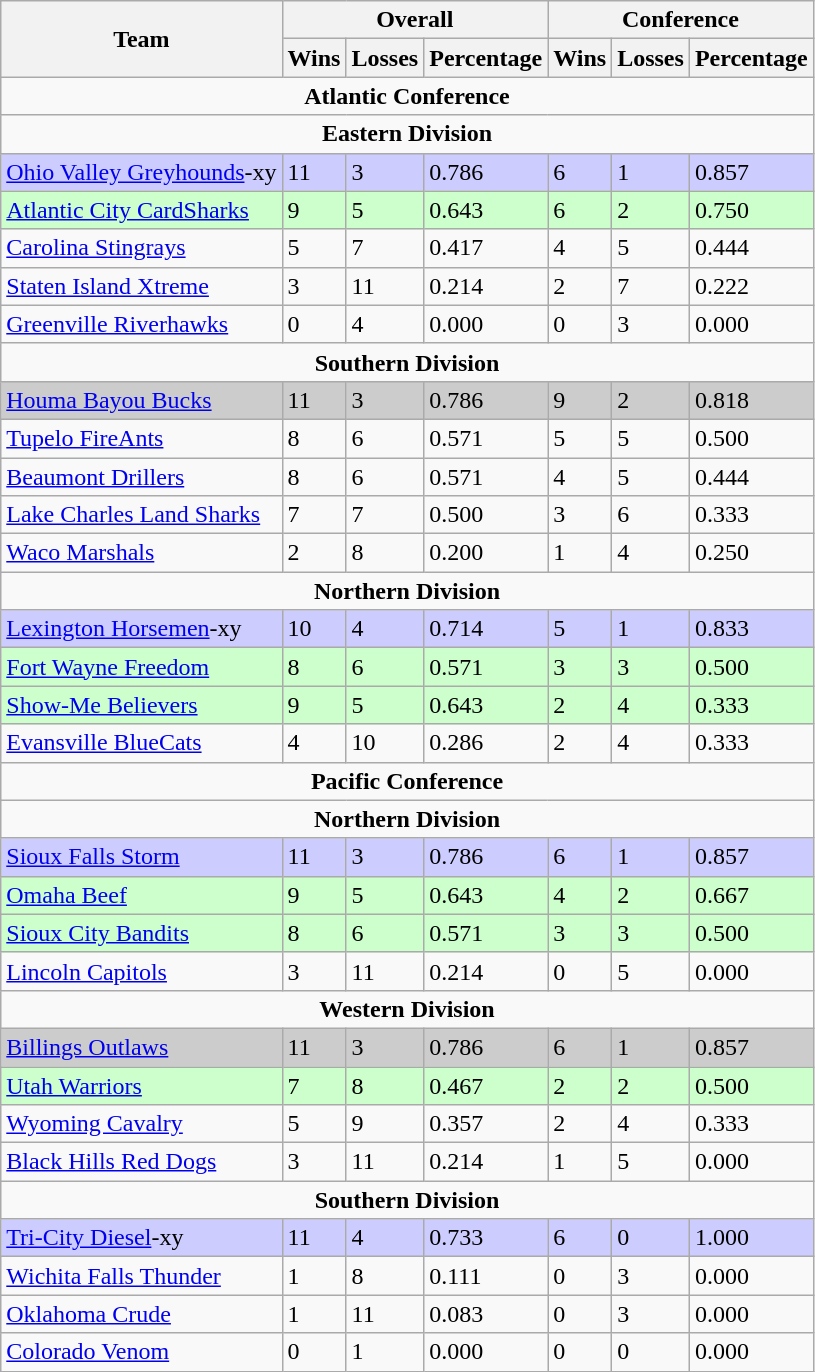<table class="wikitable">
<tr>
<th rowspan="2" style="text-align:center;">Team</th>
<th colspan="3" style="text-align:center;">Overall</th>
<th colspan="3" style="text-align:center;">Conference</th>
</tr>
<tr>
<th>Wins</th>
<th>Losses</th>
<th>Percentage</th>
<th>Wins</th>
<th>Losses</th>
<th>Percentage</th>
</tr>
<tr>
<td colspan="7" style="text-align:center;"><strong>Atlantic Conference</strong></td>
</tr>
<tr>
<td colspan="7" style="text-align:center;"><strong>Eastern Division</strong></td>
</tr>
<tr style="background:#ccf;">
<td><a href='#'>Ohio Valley Greyhounds</a>-xy</td>
<td>11</td>
<td>3</td>
<td>0.786</td>
<td>6</td>
<td>1</td>
<td>0.857</td>
</tr>
<tr style="background:#cfc;">
<td><a href='#'>Atlantic City CardSharks</a></td>
<td>9</td>
<td>5</td>
<td>0.643</td>
<td>6</td>
<td>2</td>
<td>0.750</td>
</tr>
<tr>
<td><a href='#'>Carolina Stingrays</a></td>
<td>5</td>
<td>7</td>
<td>0.417</td>
<td>4</td>
<td>5</td>
<td>0.444</td>
</tr>
<tr>
<td><a href='#'>Staten Island Xtreme</a></td>
<td>3</td>
<td>11</td>
<td>0.214</td>
<td>2</td>
<td>7</td>
<td>0.222</td>
</tr>
<tr>
<td><a href='#'>Greenville Riverhawks</a></td>
<td>0</td>
<td>4</td>
<td>0.000</td>
<td>0</td>
<td>3</td>
<td>0.000</td>
</tr>
<tr>
<td colspan="7" style="text-align:center;"><strong>Southern Division</strong></td>
</tr>
<tr style="background:#ccc;">
<td><a href='#'>Houma Bayou Bucks</a></td>
<td>11</td>
<td>3</td>
<td>0.786</td>
<td>9</td>
<td>2</td>
<td>0.818</td>
</tr>
<tr>
<td><a href='#'>Tupelo FireAnts</a></td>
<td>8</td>
<td>6</td>
<td>0.571</td>
<td>5</td>
<td>5</td>
<td>0.500</td>
</tr>
<tr>
<td><a href='#'>Beaumont Drillers</a></td>
<td>8</td>
<td>6</td>
<td>0.571</td>
<td>4</td>
<td>5</td>
<td>0.444</td>
</tr>
<tr>
<td><a href='#'>Lake Charles Land Sharks</a></td>
<td>7</td>
<td>7</td>
<td>0.500</td>
<td>3</td>
<td>6</td>
<td>0.333</td>
</tr>
<tr>
<td><a href='#'>Waco Marshals</a></td>
<td>2</td>
<td>8</td>
<td>0.200</td>
<td>1</td>
<td>4</td>
<td>0.250</td>
</tr>
<tr>
<td colspan="7" style="text-align:center;"><strong>Northern Division</strong></td>
</tr>
<tr style="background:#ccf;">
<td><a href='#'>Lexington Horsemen</a>-xy</td>
<td>10</td>
<td>4</td>
<td>0.714</td>
<td>5</td>
<td>1</td>
<td>0.833</td>
</tr>
<tr style="background:#cfc;">
<td><a href='#'>Fort Wayne Freedom</a></td>
<td>8</td>
<td>6</td>
<td>0.571</td>
<td>3</td>
<td>3</td>
<td>0.500</td>
</tr>
<tr style="background:#cfc;">
<td><a href='#'>Show-Me Believers</a></td>
<td>9</td>
<td>5</td>
<td>0.643</td>
<td>2</td>
<td>4</td>
<td>0.333</td>
</tr>
<tr>
<td><a href='#'>Evansville BlueCats</a></td>
<td>4</td>
<td>10</td>
<td>0.286</td>
<td>2</td>
<td>4</td>
<td>0.333</td>
</tr>
<tr>
<td colspan="7" style="text-align:center;"><strong>Pacific Conference</strong></td>
</tr>
<tr>
<td colspan="7" style="text-align:center;"><strong>Northern Division</strong></td>
</tr>
<tr style="background:#ccf;">
<td><a href='#'>Sioux Falls Storm</a></td>
<td>11</td>
<td>3</td>
<td>0.786</td>
<td>6</td>
<td>1</td>
<td>0.857</td>
</tr>
<tr style="background:#cfc;">
<td><a href='#'>Omaha Beef</a></td>
<td>9</td>
<td>5</td>
<td>0.643</td>
<td>4</td>
<td>2</td>
<td>0.667</td>
</tr>
<tr style="background:#cfc;">
<td><a href='#'>Sioux City Bandits</a></td>
<td>8</td>
<td>6</td>
<td>0.571</td>
<td>3</td>
<td>3</td>
<td>0.500</td>
</tr>
<tr>
<td><a href='#'>Lincoln Capitols</a></td>
<td>3</td>
<td>11</td>
<td>0.214</td>
<td>0</td>
<td>5</td>
<td>0.000</td>
</tr>
<tr>
<td colspan="7" style="text-align:center;"><strong>Western Division</strong></td>
</tr>
<tr style="background:#ccc;">
<td><a href='#'>Billings Outlaws</a></td>
<td>11</td>
<td>3</td>
<td>0.786</td>
<td>6</td>
<td>1</td>
<td>0.857</td>
</tr>
<tr style="background:#cfc;">
<td><a href='#'>Utah Warriors</a></td>
<td>7</td>
<td>8</td>
<td>0.467</td>
<td>2</td>
<td>2</td>
<td>0.500</td>
</tr>
<tr>
<td><a href='#'>Wyoming Cavalry</a></td>
<td>5</td>
<td>9</td>
<td>0.357</td>
<td>2</td>
<td>4</td>
<td>0.333</td>
</tr>
<tr>
<td><a href='#'>Black Hills Red Dogs</a></td>
<td>3</td>
<td>11</td>
<td>0.214</td>
<td>1</td>
<td>5</td>
<td>0.000</td>
</tr>
<tr>
<td colspan="7" style="text-align:center;"><strong>Southern Division</strong></td>
</tr>
<tr style="background:#ccf;">
<td><a href='#'>Tri-City Diesel</a>-xy</td>
<td>11</td>
<td>4</td>
<td>0.733</td>
<td>6</td>
<td>0</td>
<td>1.000</td>
</tr>
<tr>
<td><a href='#'>Wichita Falls Thunder</a></td>
<td>1</td>
<td>8</td>
<td>0.111</td>
<td>0</td>
<td>3</td>
<td>0.000</td>
</tr>
<tr>
<td><a href='#'>Oklahoma Crude</a></td>
<td>1</td>
<td>11</td>
<td>0.083</td>
<td>0</td>
<td>3</td>
<td>0.000</td>
</tr>
<tr>
<td><a href='#'>Colorado Venom</a></td>
<td>0</td>
<td>1</td>
<td>0.000</td>
<td>0</td>
<td>0</td>
<td>0.000</td>
</tr>
</table>
